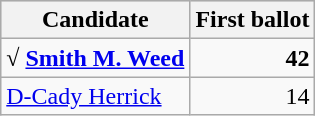<table class=wikitable>
<tr bgcolor=lightgrey>
<th>Candidate</th>
<th>First ballot</th>
</tr>
<tr>
<td><strong>√ <a href='#'>Smith M. Weed</a></strong></td>
<td align="right"><strong>42</strong></td>
</tr>
<tr>
<td><a href='#'>D-Cady Herrick</a></td>
<td align="right">14</td>
</tr>
</table>
